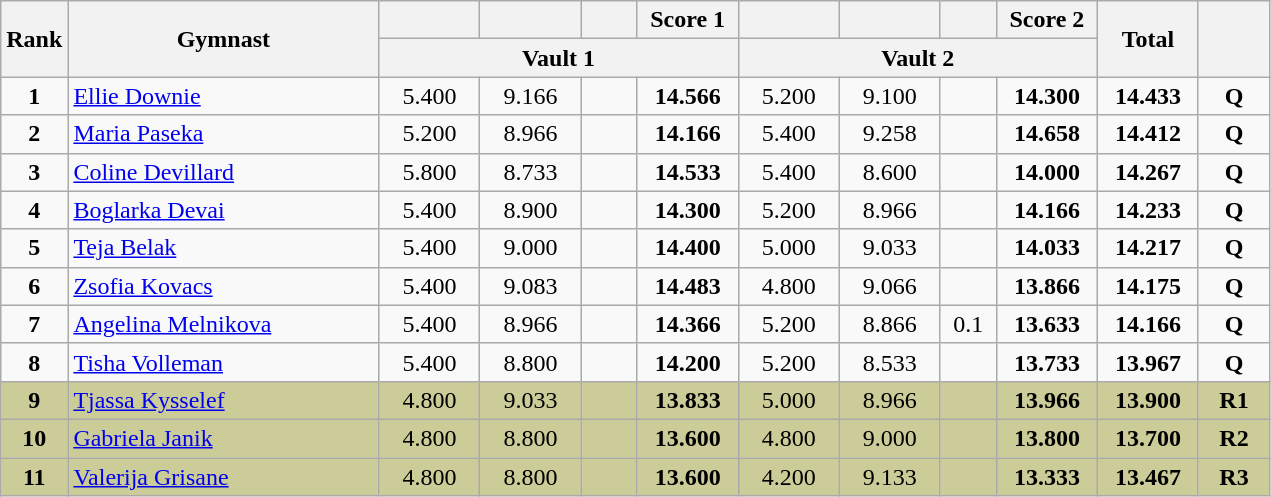<table class="wikitable sortable" style="text-align:center">
<tr>
<th style="width:15px" rowspan="2">Rank</th>
<th style="width:200px" rowspan="2">Gymnast</th>
<th style="width:60px"></th>
<th style="width:60px"></th>
<th style="width:30px"></th>
<th style="width:60px">Score 1</th>
<th style="width:60px"></th>
<th style="width:60px"></th>
<th style="width:30px"></th>
<th style="width:60px">Score 2</th>
<th style="width:60px" rowspan="2">Total</th>
<th style="width:40px" rowspan="2"></th>
</tr>
<tr>
<th colspan="4">Vault 1</th>
<th colspan="4">Vault 2</th>
</tr>
<tr>
<td scope="row"><strong>1</strong></td>
<td style="text-align:left"> <a href='#'>Ellie Downie</a></td>
<td>5.400</td>
<td>9.166</td>
<td></td>
<td><strong>14.566</strong></td>
<td>5.200</td>
<td>9.100</td>
<td></td>
<td><strong>14.300</strong></td>
<td><strong>14.433</strong></td>
<td><strong>Q</strong></td>
</tr>
<tr>
<td scope="row"><strong>2</strong></td>
<td style="text-align:left"> <a href='#'>Maria Paseka</a></td>
<td>5.200</td>
<td>8.966</td>
<td></td>
<td><strong>14.166</strong></td>
<td>5.400</td>
<td>9.258</td>
<td></td>
<td><strong>14.658</strong></td>
<td><strong>14.412</strong></td>
<td><strong>Q</strong></td>
</tr>
<tr>
<td scope="row"><strong>3</strong></td>
<td style="text-align:left"> <a href='#'>Coline Devillard</a></td>
<td>5.800</td>
<td>8.733</td>
<td></td>
<td><strong>14.533</strong></td>
<td>5.400</td>
<td>8.600</td>
<td></td>
<td><strong>14.000</strong></td>
<td><strong>14.267</strong></td>
<td><strong>Q</strong></td>
</tr>
<tr>
<td scope="row"><strong>4</strong></td>
<td style="text-align:left"> <a href='#'>Boglarka Devai</a></td>
<td>5.400</td>
<td>8.900</td>
<td></td>
<td><strong>14.300</strong></td>
<td>5.200</td>
<td>8.966</td>
<td></td>
<td><strong>14.166</strong></td>
<td><strong>14.233</strong></td>
<td><strong>Q</strong></td>
</tr>
<tr>
<td scope="row"><strong>5</strong></td>
<td style="text-align:left"> <a href='#'>Teja Belak</a></td>
<td>5.400</td>
<td>9.000</td>
<td></td>
<td><strong>14.400</strong></td>
<td>5.000</td>
<td>9.033</td>
<td></td>
<td><strong>14.033</strong></td>
<td><strong>14.217</strong></td>
<td><strong>Q</strong></td>
</tr>
<tr>
<td scope="row"><strong>6</strong></td>
<td style="text-align:left"> <a href='#'>Zsofia Kovacs</a></td>
<td>5.400</td>
<td>9.083</td>
<td></td>
<td><strong>14.483</strong></td>
<td>4.800</td>
<td>9.066</td>
<td></td>
<td><strong>13.866</strong></td>
<td><strong>14.175</strong></td>
<td><strong>Q</strong></td>
</tr>
<tr>
<td scope="row"><strong>7</strong></td>
<td style="text-align:left"> <a href='#'>Angelina Melnikova</a></td>
<td>5.400</td>
<td>8.966</td>
<td></td>
<td><strong>14.366</strong></td>
<td>5.200</td>
<td>8.866</td>
<td>0.1</td>
<td><strong>13.633</strong></td>
<td><strong>14.166</strong></td>
<td><strong>Q</strong></td>
</tr>
<tr>
<td scope="row"><strong>8</strong></td>
<td style="text-align:left"> <a href='#'>Tisha Volleman</a></td>
<td>5.400</td>
<td>8.800</td>
<td></td>
<td><strong>14.200</strong></td>
<td>5.200</td>
<td>8.533</td>
<td></td>
<td><strong>13.733</strong></td>
<td><strong>13.967</strong></td>
<td><strong>Q</strong></td>
</tr>
<tr style="background:#cccc99">
<td scope="row"><strong>9</strong></td>
<td style="text-align:left"> <a href='#'>Tjassa Kysselef</a></td>
<td>4.800</td>
<td>9.033</td>
<td></td>
<td><strong>13.833</strong></td>
<td>5.000</td>
<td>8.966</td>
<td></td>
<td><strong>13.966</strong></td>
<td><strong>13.900</strong></td>
<td><strong>R1</strong></td>
</tr>
<tr style="background:#cccc99">
<td scope="row"><strong>10</strong></td>
<td style="text-align:left"> <a href='#'>Gabriela Janik</a></td>
<td>4.800</td>
<td>8.800</td>
<td></td>
<td><strong>13.600</strong></td>
<td>4.800</td>
<td>9.000</td>
<td></td>
<td><strong>13.800</strong></td>
<td><strong>13.700</strong></td>
<td><strong>R2</strong></td>
</tr>
<tr style="background:#cccc99">
<td scope="row"><strong>11</strong></td>
<td style="text-align:left"> <a href='#'>Valerija Grisane</a></td>
<td>4.800</td>
<td>8.800</td>
<td></td>
<td><strong>13.600</strong></td>
<td>4.200</td>
<td>9.133</td>
<td></td>
<td><strong>13.333</strong></td>
<td><strong>13.467</strong></td>
<td><strong>R3</strong></td>
</tr>
</table>
